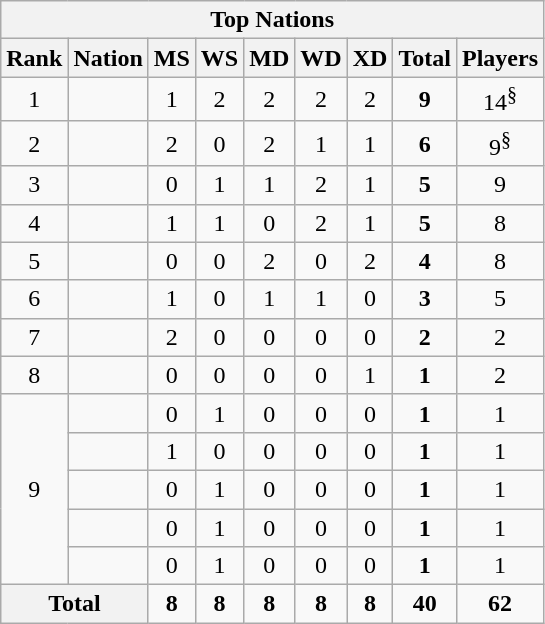<table class="wikitable" style="text-align:center">
<tr>
<th colspan=10>Top Nations</th>
</tr>
<tr>
<th>Rank</th>
<th>Nation</th>
<th>MS</th>
<th>WS</th>
<th>MD</th>
<th>WD</th>
<th>XD</th>
<th>Total</th>
<th>Players</th>
</tr>
<tr>
<td>1</td>
<td align=left></td>
<td>1</td>
<td>2</td>
<td>2</td>
<td>2</td>
<td>2</td>
<td><strong>9</strong></td>
<td>14<sup>§</sup></td>
</tr>
<tr>
<td>2</td>
<td align=left></td>
<td>2</td>
<td>0</td>
<td>2</td>
<td>1</td>
<td>1</td>
<td><strong>6</strong></td>
<td>9<sup>§</sup></td>
</tr>
<tr align=center>
<td>3</td>
<td align=left></td>
<td>0</td>
<td>1</td>
<td>1</td>
<td>2</td>
<td>1</td>
<td><strong>5</strong></td>
<td>9</td>
</tr>
<tr align=center>
<td>4</td>
<td align=left></td>
<td>1</td>
<td>1</td>
<td>0</td>
<td>2</td>
<td>1</td>
<td><strong>5</strong></td>
<td>8</td>
</tr>
<tr align=center>
<td>5</td>
<td align=left></td>
<td>0</td>
<td>0</td>
<td>2</td>
<td>0</td>
<td>2</td>
<td><strong>4</strong></td>
<td>8</td>
</tr>
<tr align=center>
<td>6</td>
<td align=left></td>
<td>1</td>
<td>0</td>
<td>1</td>
<td>1</td>
<td>0</td>
<td><strong>3</strong></td>
<td>5</td>
</tr>
<tr align=center>
<td>7</td>
<td align=left></td>
<td>2</td>
<td>0</td>
<td>0</td>
<td>0</td>
<td>0</td>
<td><strong>2</strong></td>
<td>2</td>
</tr>
<tr align=center>
<td>8</td>
<td align=left></td>
<td>0</td>
<td>0</td>
<td>0</td>
<td>0</td>
<td>1</td>
<td><strong>1</strong></td>
<td>2</td>
</tr>
<tr align=center>
<td rowspan=5>9</td>
<td align=left></td>
<td>0</td>
<td>1</td>
<td>0</td>
<td>0</td>
<td>0</td>
<td><strong>1</strong></td>
<td>1</td>
</tr>
<tr align=center>
<td align=left></td>
<td>1</td>
<td>0</td>
<td>0</td>
<td>0</td>
<td>0</td>
<td><strong>1</strong></td>
<td>1</td>
</tr>
<tr align=center>
<td align=left></td>
<td>0</td>
<td>1</td>
<td>0</td>
<td>0</td>
<td>0</td>
<td><strong>1</strong></td>
<td>1</td>
</tr>
<tr align=center>
<td align=left></td>
<td>0</td>
<td>1</td>
<td>0</td>
<td>0</td>
<td>0</td>
<td><strong>1</strong></td>
<td>1</td>
</tr>
<tr align=center>
<td align=left></td>
<td>0</td>
<td>1</td>
<td>0</td>
<td>0</td>
<td>0</td>
<td><strong>1</strong></td>
<td>1</td>
</tr>
<tr>
<th colspan=2>Total</th>
<td><strong>8</strong></td>
<td><strong>8</strong></td>
<td><strong>8</strong></td>
<td><strong>8</strong></td>
<td><strong>8</strong></td>
<td><strong>40</strong></td>
<td><strong>62</strong></td>
</tr>
</table>
